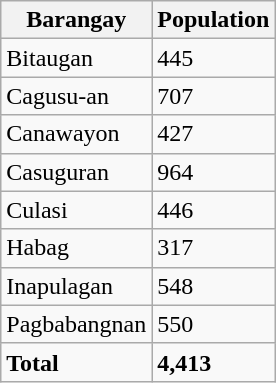<table class="wikitable">
<tr>
<th>Barangay</th>
<th>Population</th>
</tr>
<tr>
<td>Bitaugan</td>
<td>445</td>
</tr>
<tr>
<td>Cagusu-an</td>
<td>707</td>
</tr>
<tr>
<td>Canawayon</td>
<td>427</td>
</tr>
<tr>
<td>Casuguran</td>
<td>964</td>
</tr>
<tr>
<td>Culasi</td>
<td>446</td>
</tr>
<tr>
<td>Habag</td>
<td>317</td>
</tr>
<tr>
<td>Inapulagan</td>
<td>548</td>
</tr>
<tr>
<td>Pagbabangnan</td>
<td>550</td>
</tr>
<tr>
<td><strong>Total</strong></td>
<td><strong>4,413</strong></td>
</tr>
</table>
